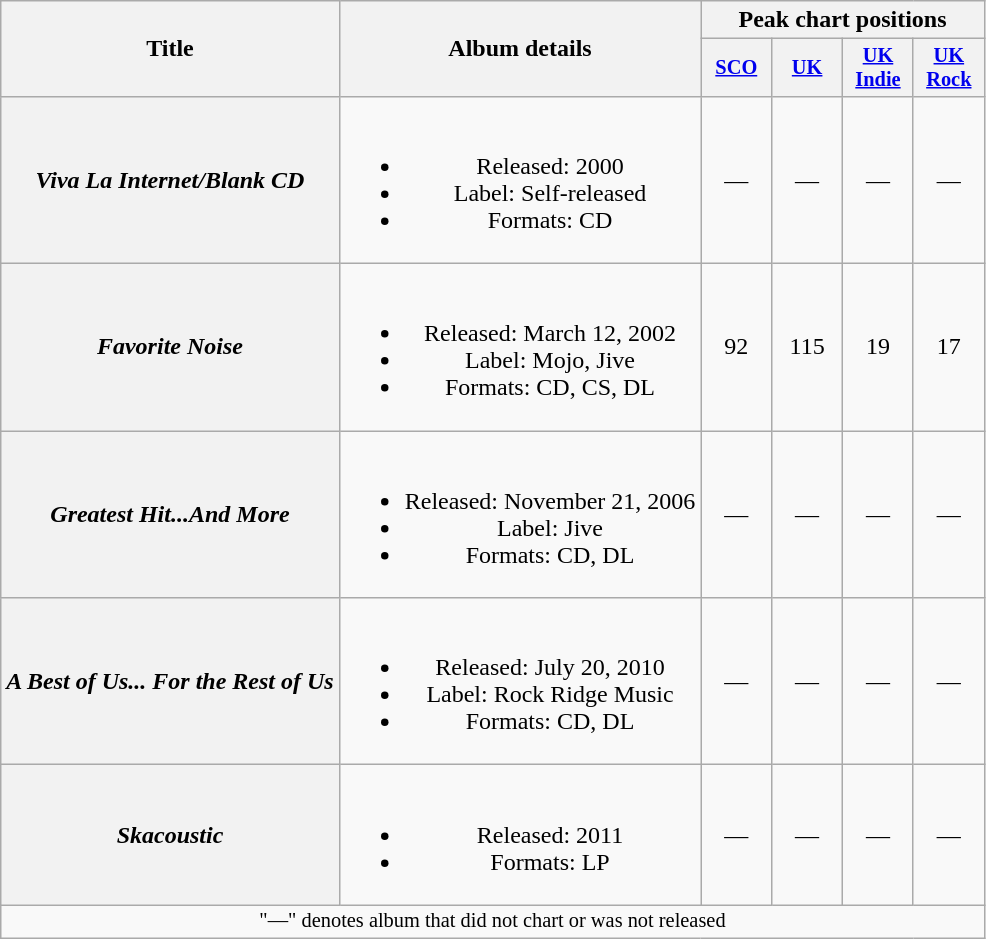<table class="wikitable plainrowheaders" style="text-align:center;">
<tr>
<th scope="col" rowspan="2">Title</th>
<th scope="col" rowspan="2">Album details</th>
<th scope="col" colspan="4">Peak chart positions</th>
</tr>
<tr>
<th scope="col" style="width:3em;font-size:85%;"><a href='#'>SCO</a><br></th>
<th scope="col" style="width:3em;font-size:85%;"><a href='#'>UK</a><br></th>
<th scope="col" style="width:3em;font-size:85%;"><a href='#'>UK<br>Indie</a><br></th>
<th scope="col" style="width:3em;font-size:85%;"><a href='#'>UK<br>Rock</a><br></th>
</tr>
<tr>
<th scope="row"><em>Viva La Internet/Blank CD</em></th>
<td><br><ul><li>Released: 2000</li><li>Label: Self-released</li><li>Formats: CD</li></ul></td>
<td>—</td>
<td>—</td>
<td>—</td>
<td>—</td>
</tr>
<tr>
<th scope="row"><em>Favorite Noise</em></th>
<td><br><ul><li>Released: March 12, 2002</li><li>Label: Mojo, Jive</li><li>Formats: CD, CS, DL</li></ul></td>
<td>92</td>
<td>115</td>
<td>19</td>
<td>17</td>
</tr>
<tr>
<th scope="row"><em>Greatest Hit...And More</em></th>
<td><br><ul><li>Released: November 21, 2006</li><li>Label: Jive</li><li>Formats: CD, DL</li></ul></td>
<td>—</td>
<td>—</td>
<td>—</td>
<td>—</td>
</tr>
<tr>
<th scope="row"><em>A Best of Us... For the Rest of Us</em></th>
<td><br><ul><li>Released: July 20, 2010</li><li>Label: Rock Ridge Music</li><li>Formats: CD, DL</li></ul></td>
<td>—</td>
<td>—</td>
<td>—</td>
<td>—</td>
</tr>
<tr>
<th scope="row"><em>Skacoustic</em></th>
<td><br><ul><li>Released: 2011</li><li>Formats: LP</li></ul></td>
<td>—</td>
<td>—</td>
<td>—</td>
<td>—</td>
</tr>
<tr>
<td colspan="18" style="text-align:center; font-size:85%;">"—" denotes album that did not chart or was not released</td>
</tr>
</table>
